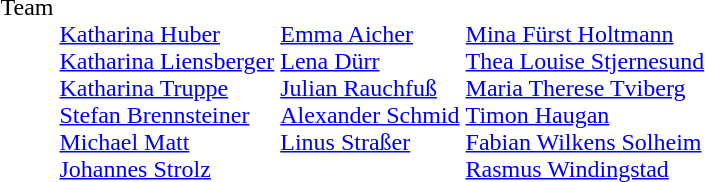<table>
<tr valign="top">
<td>Team<br></td>
<td><br><a href='#'>Katharina Huber</a><br><a href='#'>Katharina Liensberger</a><br><a href='#'>Katharina Truppe</a><br><a href='#'>Stefan Brennsteiner</a><br><a href='#'>Michael Matt</a><br><a href='#'>Johannes Strolz</a></td>
<td><br><a href='#'>Emma Aicher</a><br><a href='#'>Lena Dürr</a><br><a href='#'>Julian Rauchfuß</a><br><a href='#'>Alexander Schmid</a><br><a href='#'>Linus Straßer</a></td>
<td><br><a href='#'>Mina Fürst Holtmann</a><br><a href='#'>Thea Louise Stjernesund</a><br><a href='#'>Maria Therese Tviberg</a><br><a href='#'>Timon Haugan</a><br><a href='#'>Fabian Wilkens Solheim</a><br><a href='#'>Rasmus Windingstad</a></td>
</tr>
</table>
